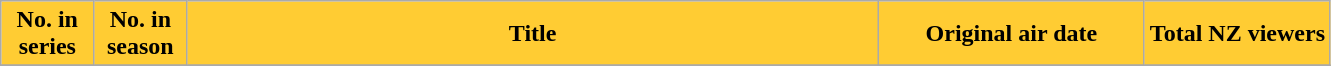<table class="wikitable plainrowheaders">
<tr>
<th scope="col" style="background-color: #ffcc33; color: #000;" width=7%>No. in<br>series</th>
<th scope="col" style="background-color: #ffcc33; color: #000;" width=7%>No. in<br>season</th>
<th scope="col" style="background-color: #ffcc33; color: #000;">Title</th>
<th scope="col" style="background-color: #ffcc33; color: #000;" width=20%>Original air date</th>
<th scope="col" style="background-color: #ffcc33; color: #000;" width=14%>Total NZ viewers</th>
</tr>
<tr>
</tr>
</table>
